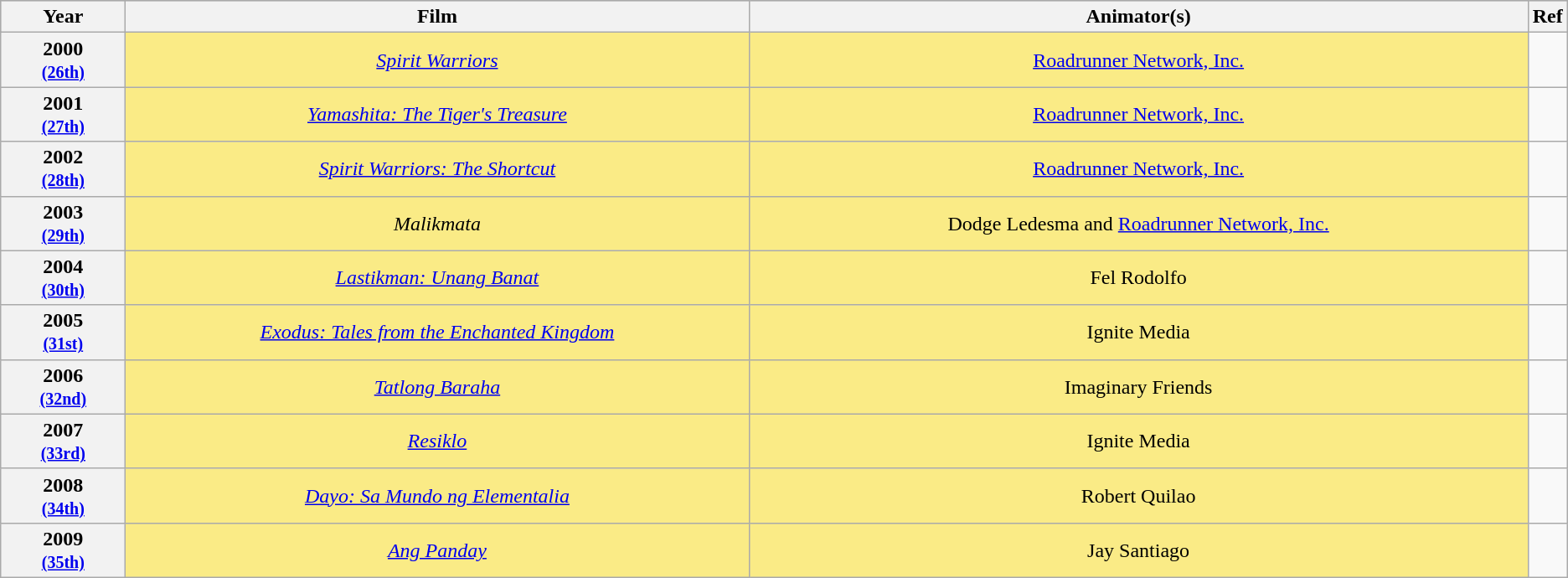<table class="wikitable" style="text-align:center;">
<tr style="background:#bebebe;">
<th scope="col" style="width:8%;">Year</th>
<th scope="col" style="width:40%;">Film</th>
<th scope="col" style="width:50%;">Animator(s)</th>
<th scope="col" style="width:2%;">Ref</th>
</tr>
<tr>
<th scope="row" style="text-align:center">2000 <br><small><a href='#'>(26th)</a> </small></th>
<td style="background:#FAEB86"><em><a href='#'>Spirit Warriors</a></em></td>
<td style="background:#FAEB86"><a href='#'>Roadrunner Network, Inc.</a></td>
<td></td>
</tr>
<tr>
<th scope="row" style="text-align:center">2001 <br><small><a href='#'>(27th)</a> </small></th>
<td style="background:#FAEB86"><em><a href='#'>Yamashita: The Tiger's Treasure</a></em></td>
<td style="background:#FAEB86"><a href='#'>Roadrunner Network, Inc.</a></td>
<td></td>
</tr>
<tr>
<th scope="row" style="text-align:center">2002 <br><small><a href='#'>(28th)</a> </small></th>
<td style="background:#FAEB86"><em><a href='#'>Spirit Warriors: The Shortcut</a></em></td>
<td style="background:#FAEB86"><a href='#'>Roadrunner Network, Inc.</a></td>
<td></td>
</tr>
<tr>
<th scope="row" style="text-align:center">2003 <br><small><a href='#'>(29th)</a> </small></th>
<td style="background:#FAEB86"><em>Malikmata</em></td>
<td style="background:#FAEB86">Dodge Ledesma and <a href='#'>Roadrunner Network, Inc.</a></td>
<td></td>
</tr>
<tr>
<th scope="row" style="text-align:center">2004 <br><small><a href='#'>(30th)</a> </small></th>
<td style="background:#FAEB86"><em><a href='#'>Lastikman: Unang Banat</a></em></td>
<td style="background:#FAEB86">Fel Rodolfo</td>
<td></td>
</tr>
<tr>
<th scope="row" style="text-align:center">2005 <br><small><a href='#'>(31st)</a> </small></th>
<td style="background:#FAEB86"><em><a href='#'>Exodus: Tales from the Enchanted Kingdom</a></em></td>
<td style="background:#FAEB86">Ignite Media</td>
<td></td>
</tr>
<tr>
<th scope="row" style="text-align:center">2006 <br><small><a href='#'>(32nd)</a> </small></th>
<td style="background:#FAEB86"><em><a href='#'>Tatlong Baraha</a></em></td>
<td style="background:#FAEB86">Imaginary Friends</td>
<td></td>
</tr>
<tr>
<th scope="row" style="text-align:center">2007 <br><small><a href='#'>(33rd)</a> </small></th>
<td style="background:#FAEB86"><em><a href='#'>Resiklo</a></em></td>
<td style="background:#FAEB86">Ignite Media</td>
<td></td>
</tr>
<tr>
<th scope="row" style="text-align:center">2008 <br><small><a href='#'>(34th)</a> </small></th>
<td style="background:#FAEB86"><em><a href='#'>Dayo: Sa Mundo ng Elementalia</a></em></td>
<td style="background:#FAEB86">Robert Quilao</td>
<td></td>
</tr>
<tr>
<th scope="row" style="text-align:center">2009 <br><small><a href='#'>(35th)</a> </small></th>
<td style="background:#FAEB86"><em><a href='#'>Ang Panday</a></em></td>
<td style="background:#FAEB86">Jay Santiago</td>
<td></td>
</tr>
</table>
